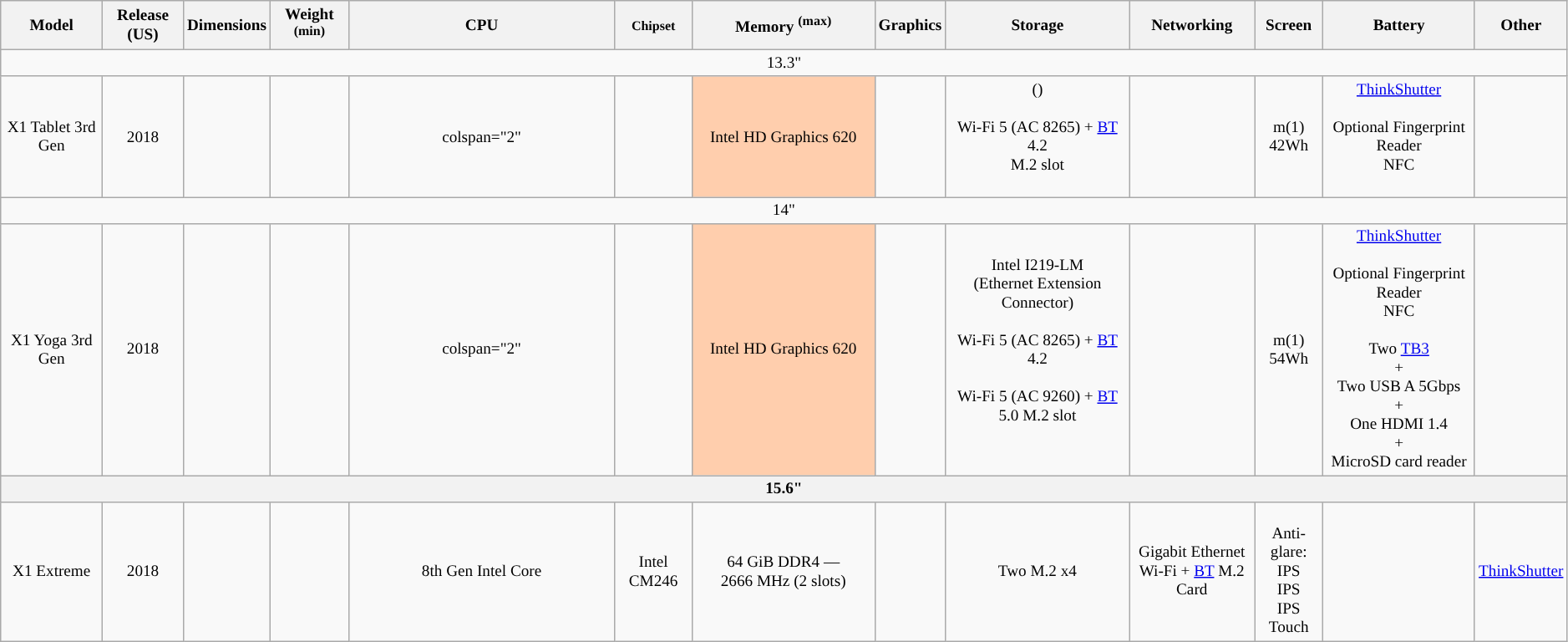<table class="wikitable" style="font-size: 80%; text-align: center; min-width: 80%;">
<tr>
<th>Model</th>
<th>Release (US)</th>
<th>Dimensions</th>
<th>Weight <sup>(min)</sup></th>
<th style="width:17%">CPU</th>
<th><small>Chipset</small></th>
<th>Memory <sup>(max)</sup></th>
<th>Graphics</th>
<th>Storage</th>
<th>Networking</th>
<th>Screen</th>
<th>Battery</th>
<th>Other</th>
</tr>
<tr>
<td colspan=13>13.3"</td>
</tr>
<tr>
<td>X1 Tablet 3rd Gen </td>
<td>2018</td>
<td></td>
<td></td>
<td>colspan="2" </td>
<td></td>
<td style="background:#ffcead;">Intel HD Graphics 620</td>
<td></td>
<td>()<br><br>Wi-Fi 5 (AC 8265) + <a href='#'>BT</a> 4.2 <br>M.2 slot<br><br><small></small></td>
<td></td>
<td style="background:">m(1)<br>42Wh</td>
<td><a href='#'>ThinkShutter</a><br><br>Optional Fingerprint Reader <br>NFC<br><br></td>
</tr>
<tr>
<td colspan=13>14"</td>
</tr>
<tr>
<td>X1 Yoga 3rd Gen </td>
<td>2018</td>
<td></td>
<td></td>
<td>colspan="2" </td>
<td></td>
<td style="background:#ffcead;">Intel HD Graphics 620</td>
<td></td>
<td>Intel I219-LM<br>(Ethernet Extension Connector)<br><br>Wi-Fi 5 (AC 8265) + <a href='#'>BT</a> 4.2<br><br>Wi-Fi 5 (AC 9260) + <a href='#'>BT</a> 5.0 M.2 slot<br><br><small></small></td>
<td></td>
<td style="background:">m(1)<br>54Wh</td>
<td><a href='#'>ThinkShutter</a><br><br>Optional Fingerprint Reader <br>NFC<br><br>Two <a href='#'>TB3</a><br>+<br>Two USB A 5Gbps<br>+<br>One HDMI 1.4<br>+<br>MicroSD card reader</td>
</tr>
<tr>
<th colspan=13>15.6"</th>
</tr>
<tr>
<td>X1 Extreme </td>
<td>2018</td>
<td></td>
<td></td>
<td style="background:">8th Gen Intel Core</td>
<td>Intel CM246</td>
<td style="background:">64 GiB DDR4 — 2666 MHz (2 slots)</td>
<td></td>
<td style="background:">Two M.2 x4</td>
<td> Gigabit Ethernet<br>Wi-Fi + <a href='#'>BT</a> M.2 Card</td>
<td style="background:"><br>Anti-glare: <br>
 IPS <br>
 IPS<br>
 IPS Touch</td>
<td></td>
<td><a href='#'>ThinkShutter</a><br></td>
</tr>
</table>
